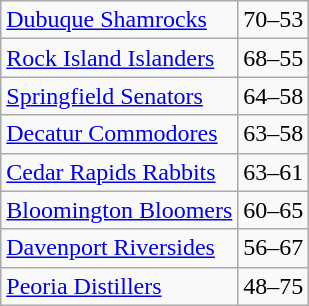<table class="wikitable">
<tr>
<td><a href='#'>Dubuque Shamrocks</a></td>
<td>70–53</td>
</tr>
<tr>
<td><a href='#'>Rock Island Islanders</a></td>
<td>68–55</td>
</tr>
<tr>
<td><a href='#'>Springfield Senators</a></td>
<td>64–58</td>
</tr>
<tr>
<td><a href='#'>Decatur Commodores</a></td>
<td>63–58</td>
</tr>
<tr>
<td><a href='#'>Cedar Rapids Rabbits</a></td>
<td>63–61</td>
</tr>
<tr>
<td><a href='#'>Bloomington Bloomers</a></td>
<td>60–65</td>
</tr>
<tr>
<td><a href='#'>Davenport Riversides</a></td>
<td>56–67</td>
</tr>
<tr>
<td><a href='#'>Peoria Distillers</a></td>
<td>48–75</td>
</tr>
</table>
